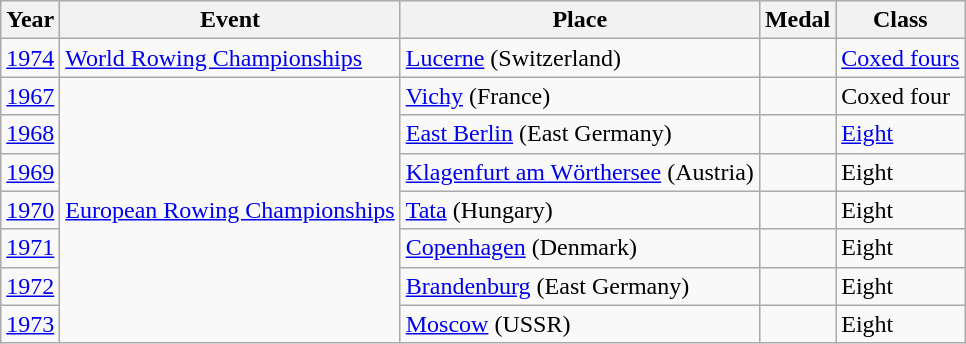<table class="wikitable sortable">
<tr>
<th>Year</th>
<th>Event</th>
<th>Place</th>
<th>Medal</th>
<th>Class</th>
</tr>
<tr>
<td><a href='#'>1974</a></td>
<td><a href='#'>World Rowing Championships</a></td>
<td><a href='#'>Lucerne</a> (Switzerland)</td>
<td></td>
<td><a href='#'>Coxed fours</a></td>
</tr>
<tr>
<td><a href='#'>1967</a></td>
<td rowspan=7><a href='#'>European Rowing Championships</a></td>
<td><a href='#'>Vichy</a> (France)</td>
<td></td>
<td>Coxed four</td>
</tr>
<tr>
<td><a href='#'>1968</a></td>
<td><a href='#'>East Berlin</a> (East Germany)</td>
<td></td>
<td><a href='#'>Eight</a></td>
</tr>
<tr>
<td><a href='#'>1969</a></td>
<td><a href='#'>Klagenfurt am Wörthersee</a> (Austria)</td>
<td></td>
<td>Eight</td>
</tr>
<tr>
<td><a href='#'>1970</a></td>
<td><a href='#'>Tata</a> (Hungary)</td>
<td></td>
<td>Eight</td>
</tr>
<tr>
<td><a href='#'>1971</a></td>
<td><a href='#'>Copenhagen</a> (Denmark)</td>
<td></td>
<td>Eight</td>
</tr>
<tr>
<td><a href='#'>1972</a></td>
<td><a href='#'>Brandenburg</a> (East Germany)</td>
<td></td>
<td>Eight</td>
</tr>
<tr>
<td><a href='#'>1973</a></td>
<td><a href='#'>Moscow</a> (USSR)</td>
<td></td>
<td>Eight</td>
</tr>
</table>
